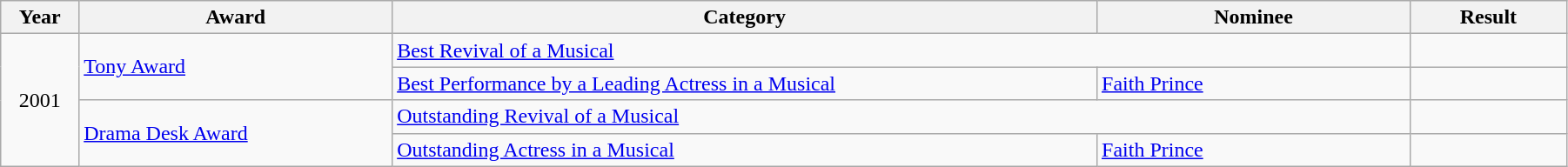<table class="wikitable" width="95%">
<tr>
<th width="5%">Year</th>
<th width="20%">Award</th>
<th width="45%">Category</th>
<th width="20%">Nominee</th>
<th width="10%">Result</th>
</tr>
<tr>
<td rowspan="4" align="center">2001</td>
<td rowspan="2"><a href='#'>Tony Award</a></td>
<td colspan="2"><a href='#'>Best Revival of a Musical</a></td>
<td></td>
</tr>
<tr>
<td><a href='#'>Best Performance by a Leading Actress in a Musical</a></td>
<td><a href='#'>Faith Prince</a></td>
<td></td>
</tr>
<tr>
<td rowspan="2"><a href='#'>Drama Desk Award</a></td>
<td colspan="2"><a href='#'>Outstanding Revival of a Musical</a></td>
<td></td>
</tr>
<tr>
<td><a href='#'>Outstanding Actress in a Musical</a></td>
<td><a href='#'>Faith Prince</a></td>
<td></td>
</tr>
</table>
